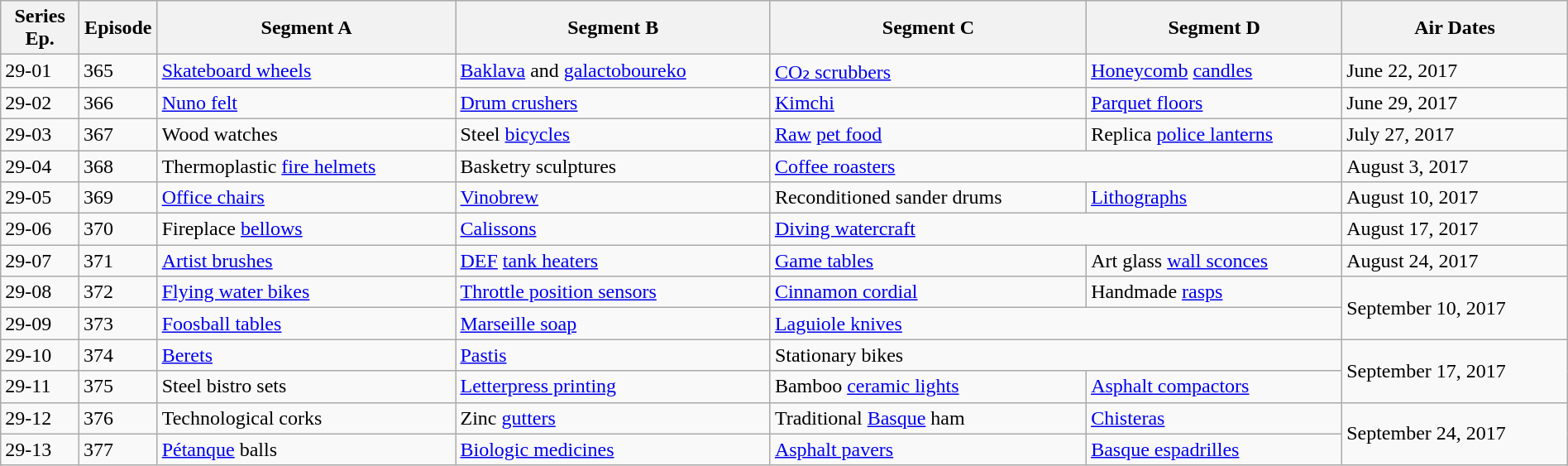<table class="wikitable" style="width:100%;">
<tr>
<th style="width:5%;">Series Ep.</th>
<th style="width:5%;">Episode</th>
<th>Segment A</th>
<th>Segment B</th>
<th>Segment C</th>
<th>Segment D</th>
<th>Air Dates</th>
</tr>
<tr>
<td>29-01</td>
<td>365</td>
<td><a href='#'>Skateboard wheels</a></td>
<td><a href='#'>Baklava</a> and <a href='#'>galactoboureko</a></td>
<td><a href='#'>CO₂ scrubbers</a></td>
<td><a href='#'>Honeycomb</a> <a href='#'>candles</a></td>
<td>June 22, 2017</td>
</tr>
<tr>
<td>29-02</td>
<td>366</td>
<td><a href='#'>Nuno felt</a></td>
<td><a href='#'>Drum crushers</a></td>
<td><a href='#'>Kimchi</a></td>
<td><a href='#'>Parquet floors</a></td>
<td>June 29, 2017</td>
</tr>
<tr>
<td>29-03</td>
<td>367</td>
<td>Wood watches</td>
<td>Steel <a href='#'>bicycles</a></td>
<td><a href='#'>Raw</a> <a href='#'>pet food</a></td>
<td>Replica <a href='#'>police lanterns</a></td>
<td>July 27, 2017</td>
</tr>
<tr>
<td>29-04</td>
<td>368</td>
<td>Thermoplastic <a href='#'>fire helmets</a></td>
<td>Basketry sculptures</td>
<td colspan="2"><a href='#'>Coffee roasters</a></td>
<td>August 3, 2017</td>
</tr>
<tr>
<td>29-05</td>
<td>369</td>
<td><a href='#'>Office chairs</a></td>
<td><a href='#'>Vinobrew</a></td>
<td>Reconditioned sander drums</td>
<td><a href='#'>Lithographs</a></td>
<td>August 10, 2017</td>
</tr>
<tr>
<td>29-06</td>
<td>370</td>
<td>Fireplace <a href='#'>bellows</a></td>
<td><a href='#'>Calissons</a></td>
<td colspan="2"><a href='#'>Diving watercraft</a></td>
<td>August 17, 2017</td>
</tr>
<tr>
<td>29-07</td>
<td>371</td>
<td><a href='#'>Artist brushes</a></td>
<td><a href='#'>DEF</a> <a href='#'>tank heaters</a></td>
<td><a href='#'>Game tables</a></td>
<td>Art glass <a href='#'>wall sconces</a></td>
<td>August 24, 2017</td>
</tr>
<tr>
<td>29-08</td>
<td>372</td>
<td><a href='#'>Flying water bikes</a></td>
<td><a href='#'>Throttle position sensors</a></td>
<td><a href='#'>Cinnamon cordial</a></td>
<td>Handmade <a href='#'>rasps</a></td>
<td rowspan="2">September 10, 2017</td>
</tr>
<tr>
<td>29-09</td>
<td>373</td>
<td><a href='#'>Foosball tables</a></td>
<td><a href='#'>Marseille soap</a></td>
<td colspan="2"><a href='#'>Laguiole knives</a></td>
</tr>
<tr>
<td>29-10</td>
<td>374</td>
<td><a href='#'>Berets</a></td>
<td><a href='#'>Pastis</a></td>
<td colspan="2">Stationary bikes</td>
<td rowspan="2">September 17, 2017</td>
</tr>
<tr>
<td>29-11</td>
<td>375</td>
<td>Steel bistro sets</td>
<td><a href='#'>Letterpress printing</a></td>
<td>Bamboo <a href='#'>ceramic lights</a></td>
<td><a href='#'>Asphalt compactors</a></td>
</tr>
<tr>
<td>29-12</td>
<td>376</td>
<td>Technological corks</td>
<td>Zinc <a href='#'>gutters</a></td>
<td>Traditional <a href='#'>Basque</a> ham</td>
<td><a href='#'>Chisteras</a></td>
<td rowspan="2">September 24, 2017</td>
</tr>
<tr>
<td>29-13</td>
<td>377</td>
<td><a href='#'>Pétanque</a> balls</td>
<td><a href='#'>Biologic medicines</a></td>
<td><a href='#'>Asphalt pavers</a></td>
<td><a href='#'>Basque espadrilles</a></td>
</tr>
</table>
